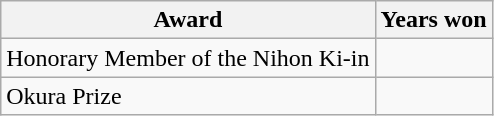<table class="wikitable">
<tr>
<th>Award</th>
<th>Years won</th>
</tr>
<tr>
<td> Honorary Member of the Nihon Ki-in</td>
<td></td>
</tr>
<tr>
<td> Okura Prize</td>
<td></td>
</tr>
</table>
